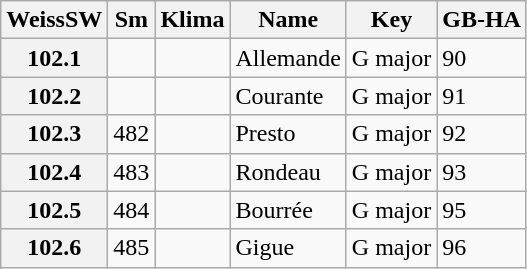<table border="1" class="wikitable sortable">
<tr>
<th data-sort-type="number">WeissSW</th>
<th>Sm</th>
<th>Klima</th>
<th class="unsortable">Name</th>
<th class="unsortable">Key</th>
<th>GB-HA</th>
</tr>
<tr>
<th data-sort-value="1">102.1</th>
<td></td>
<td></td>
<td>Allemande</td>
<td>G major</td>
<td>90</td>
</tr>
<tr>
<th data-sort-value="2">102.2</th>
<td></td>
<td></td>
<td>Courante</td>
<td>G major</td>
<td>91</td>
</tr>
<tr>
<th data-sort-value="3">102.3</th>
<td>482</td>
<td></td>
<td>Presto</td>
<td>G major</td>
<td>92</td>
</tr>
<tr>
<th data-sort-value="4">102.4</th>
<td>483</td>
<td></td>
<td>Rondeau</td>
<td>G major</td>
<td>93</td>
</tr>
<tr>
<th data-sort-value="5">102.5</th>
<td>484</td>
<td></td>
<td>Bourrée</td>
<td>G major</td>
<td>95</td>
</tr>
<tr>
<th data-sort-value="6">102.6</th>
<td>485</td>
<td></td>
<td>Gigue</td>
<td>G major</td>
<td>96</td>
</tr>
</table>
